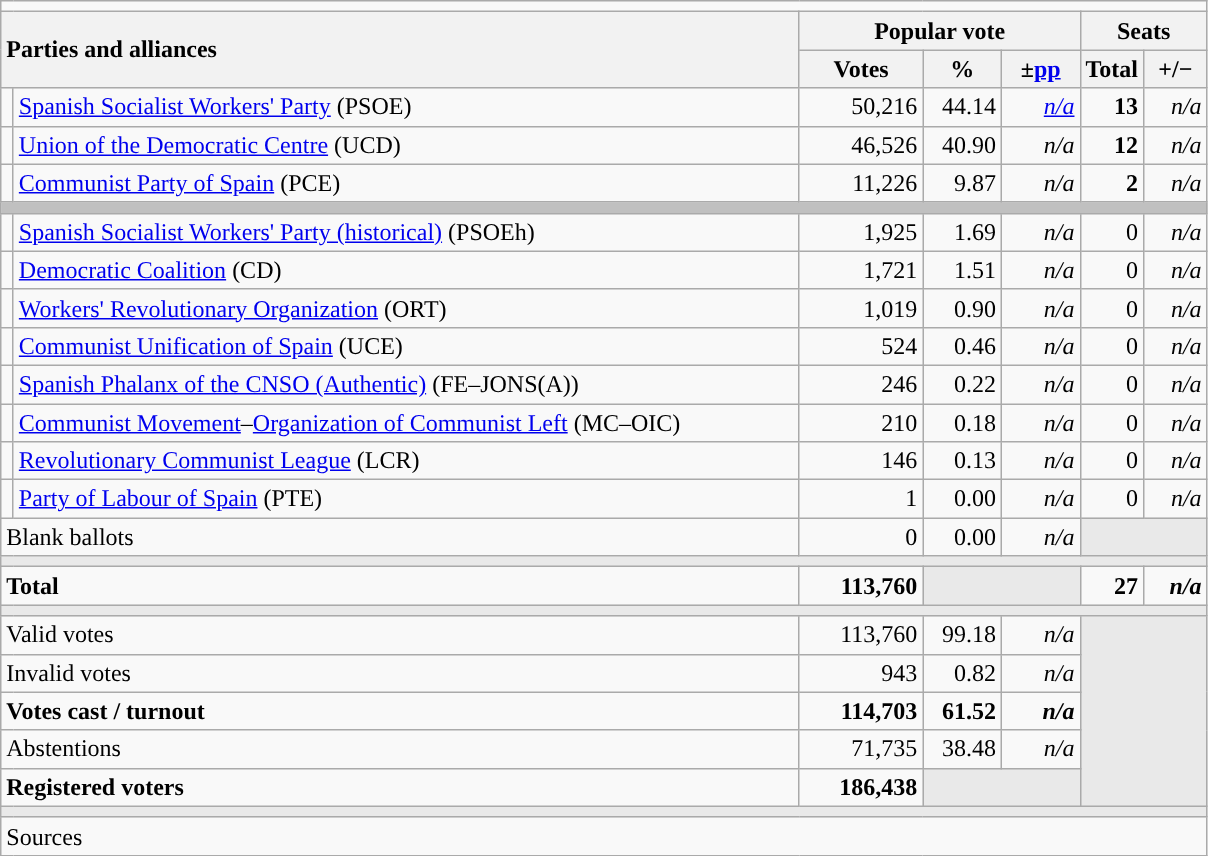<table class="wikitable" style="text-align:right;">
<tr>
<td colspan="7"></td>
</tr>
<tr>
<th style="text-align:left;" rowspan="2" colspan="2" width="525">Parties and alliances</th>
<th colspan="3">Popular vote</th>
<th colspan="2">Seats</th>
</tr>
<tr>
<th width="75">Votes</th>
<th width="45">%</th>
<th width="45">±<a href='#'>pp</a></th>
<th width="35">Total</th>
<th width="35">+/−</th>
</tr>
<tr>
<td width="1" style="color:inherit;background:"></td>
<td align="left"><a href='#'>Spanish Socialist Workers' Party</a> (PSOE)</td>
<td>50,216</td>
<td>44.14</td>
<td><em><a href='#'>n/a</a></em></td>
<td><strong>13</strong></td>
<td><em>n/a</em></td>
</tr>
<tr>
<td style="color:inherit;background:"></td>
<td align="left"><a href='#'>Union of the Democratic Centre</a> (UCD)</td>
<td>46,526</td>
<td>40.90</td>
<td><em>n/a</em></td>
<td><strong>12</strong></td>
<td><em>n/a</em></td>
</tr>
<tr>
<td style="color:inherit;background:"></td>
<td align="left"><a href='#'>Communist Party of Spain</a> (PCE)</td>
<td>11,226</td>
<td>9.87</td>
<td><em>n/a</em></td>
<td><strong>2</strong></td>
<td><em>n/a</em></td>
</tr>
<tr>
<td colspan="7" bgcolor="#C0C0C0"></td>
</tr>
<tr>
<td style="color:inherit;background:"></td>
<td align="left"><a href='#'>Spanish Socialist Workers' Party (historical)</a> (PSOEh)</td>
<td>1,925</td>
<td>1.69</td>
<td><em>n/a</em></td>
<td>0</td>
<td><em>n/a</em></td>
</tr>
<tr>
<td style="color:inherit;background:"></td>
<td align="left"><a href='#'>Democratic Coalition</a> (CD)</td>
<td>1,721</td>
<td>1.51</td>
<td><em>n/a</em></td>
<td>0</td>
<td><em>n/a</em></td>
</tr>
<tr>
<td style="color:inherit;background:"></td>
<td align="left"><a href='#'>Workers' Revolutionary Organization</a> (ORT)</td>
<td>1,019</td>
<td>0.90</td>
<td><em>n/a</em></td>
<td>0</td>
<td><em>n/a</em></td>
</tr>
<tr>
<td style="color:inherit;background:"></td>
<td align="left"><a href='#'>Communist Unification of Spain</a> (UCE)</td>
<td>524</td>
<td>0.46</td>
<td><em>n/a</em></td>
<td>0</td>
<td><em>n/a</em></td>
</tr>
<tr>
<td style="color:inherit;background:"></td>
<td align="left"><a href='#'>Spanish Phalanx of the CNSO (Authentic)</a> (FE–JONS(A))</td>
<td>246</td>
<td>0.22</td>
<td><em>n/a</em></td>
<td>0</td>
<td><em>n/a</em></td>
</tr>
<tr>
<td style="color:inherit;background:"></td>
<td align="left"><a href='#'>Communist Movement</a>–<a href='#'>Organization of Communist Left</a> (MC–OIC)</td>
<td>210</td>
<td>0.18</td>
<td><em>n/a</em></td>
<td>0</td>
<td><em>n/a</em></td>
</tr>
<tr>
<td style="color:inherit;background:"></td>
<td align="left"><a href='#'>Revolutionary Communist League</a> (LCR)</td>
<td>146</td>
<td>0.13</td>
<td><em>n/a</em></td>
<td>0</td>
<td><em>n/a</em></td>
</tr>
<tr>
<td style="color:inherit;background:"></td>
<td align="left"><a href='#'>Party of Labour of Spain</a> (PTE)</td>
<td>1</td>
<td>0.00</td>
<td><em>n/a</em></td>
<td>0</td>
<td><em>n/a</em></td>
</tr>
<tr>
<td align="left" colspan="2">Blank ballots</td>
<td>0</td>
<td>0.00</td>
<td><em>n/a</em></td>
<td bgcolor="#E9E9E9" colspan="2"></td>
</tr>
<tr>
<td colspan="7" bgcolor="#E9E9E9"></td>
</tr>
<tr style="font-weight:bold;">
<td align="left" colspan="2">Total</td>
<td>113,760</td>
<td bgcolor="#E9E9E9" colspan="2"></td>
<td>27</td>
<td><em>n/a</em></td>
</tr>
<tr>
<td colspan="7" bgcolor="#E9E9E9"></td>
</tr>
<tr>
<td align="left" colspan="2">Valid votes</td>
<td>113,760</td>
<td>99.18</td>
<td><em>n/a</em></td>
<td bgcolor="#E9E9E9" colspan="2" rowspan="5"></td>
</tr>
<tr>
<td align="left" colspan="2">Invalid votes</td>
<td>943</td>
<td>0.82</td>
<td><em>n/a</em></td>
</tr>
<tr style="font-weight:bold;">
<td align="left" colspan="2">Votes cast / turnout</td>
<td>114,703</td>
<td>61.52</td>
<td><em>n/a</em></td>
</tr>
<tr>
<td align="left" colspan="2">Abstentions</td>
<td>71,735</td>
<td>38.48</td>
<td><em>n/a</em></td>
</tr>
<tr style="font-weight:bold;">
<td align="left" colspan="2">Registered voters</td>
<td>186,438</td>
<td bgcolor="#E9E9E9" colspan="2"></td>
</tr>
<tr>
<td colspan="7" bgcolor="#E9E9E9"></td>
</tr>
<tr>
<td align="left" colspan="7">Sources</td>
</tr>
</table>
